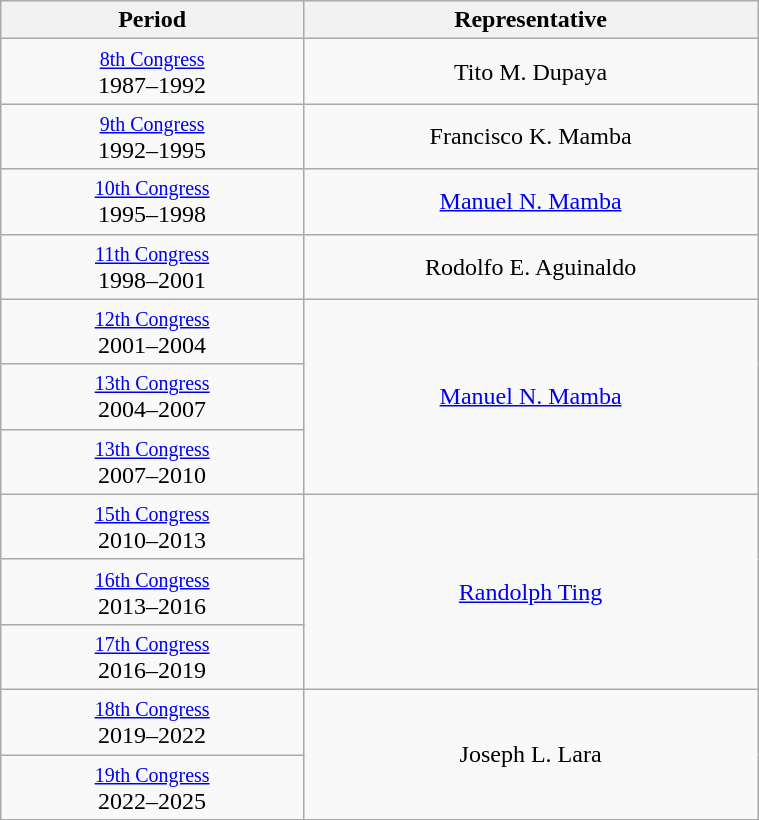<table class="wikitable" style="text-align:center; width:40%;">
<tr>
<th width="40%">Period</th>
<th>Representative</th>
</tr>
<tr>
<td><small><a href='#'>8th Congress</a></small><br>1987–1992</td>
<td>Tito M. Dupaya</td>
</tr>
<tr>
<td><small><a href='#'>9th Congress</a></small><br>1992–1995</td>
<td>Francisco K. Mamba</td>
</tr>
<tr>
<td><small><a href='#'>10th Congress</a></small><br>1995–1998</td>
<td><a href='#'>Manuel N. Mamba</a></td>
</tr>
<tr>
<td><small><a href='#'>11th Congress</a></small><br>1998–2001</td>
<td>Rodolfo E. Aguinaldo</td>
</tr>
<tr>
<td><small><a href='#'>12th Congress</a></small><br>2001–2004</td>
<td rowspan="3"><a href='#'>Manuel N. Mamba</a></td>
</tr>
<tr>
<td><small><a href='#'>13th Congress</a></small><br>2004–2007</td>
</tr>
<tr>
<td><small><a href='#'>13th Congress</a></small><br>2007–2010</td>
</tr>
<tr>
<td><small><a href='#'>15th Congress</a></small><br>2010–2013</td>
<td rowspan="3"><a href='#'>Randolph Ting</a></td>
</tr>
<tr>
<td><small><a href='#'>16th Congress</a></small><br>2013–2016</td>
</tr>
<tr>
<td><small><a href='#'>17th Congress</a></small><br>2016–2019</td>
</tr>
<tr>
<td><small><a href='#'>18th Congress</a></small><br>2019–2022</td>
<td rowspan="2">Joseph L. Lara</td>
</tr>
<tr>
<td><small><a href='#'>19th Congress</a></small><br>2022–2025</td>
</tr>
</table>
